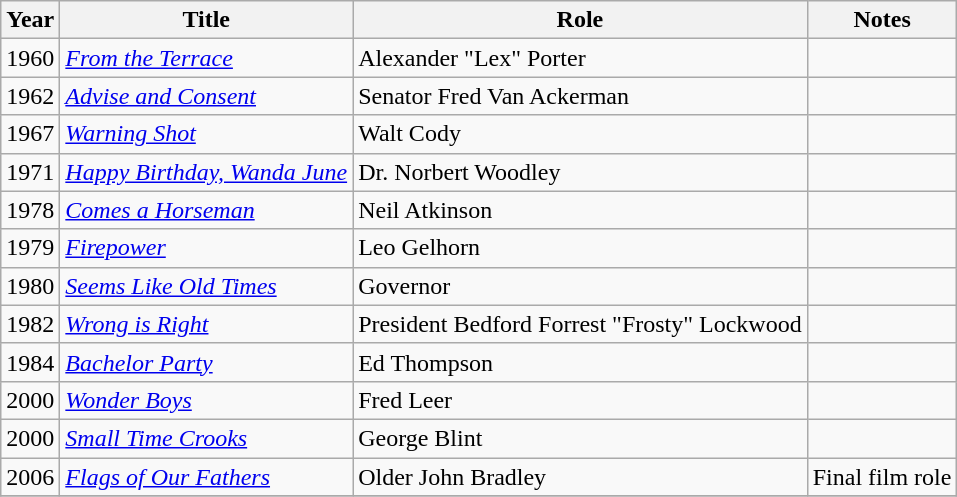<table class="wikitable sortable">
<tr>
<th>Year</th>
<th>Title</th>
<th>Role</th>
<th>Notes</th>
</tr>
<tr>
<td>1960</td>
<td><em><a href='#'>From the Terrace</a></em></td>
<td>Alexander "Lex" Porter</td>
<td></td>
</tr>
<tr>
<td>1962</td>
<td><em><a href='#'>Advise and Consent</a></em></td>
<td>Senator Fred Van Ackerman</td>
<td></td>
</tr>
<tr>
<td>1967</td>
<td><em><a href='#'>Warning Shot</a></em></td>
<td>Walt Cody</td>
<td></td>
</tr>
<tr>
<td>1971</td>
<td><em><a href='#'>Happy Birthday, Wanda June</a></em></td>
<td>Dr. Norbert Woodley</td>
<td></td>
</tr>
<tr>
<td>1978</td>
<td><em><a href='#'>Comes a Horseman</a></em></td>
<td>Neil Atkinson</td>
<td></td>
</tr>
<tr>
<td>1979</td>
<td><em><a href='#'>Firepower</a></em></td>
<td>Leo Gelhorn</td>
<td></td>
</tr>
<tr>
<td>1980</td>
<td><em><a href='#'>Seems Like Old Times</a></em></td>
<td>Governor</td>
<td></td>
</tr>
<tr>
<td>1982</td>
<td><em><a href='#'>Wrong is Right</a></em></td>
<td>President Bedford Forrest "Frosty" Lockwood</td>
<td></td>
</tr>
<tr>
<td>1984</td>
<td><em><a href='#'>Bachelor Party</a></em></td>
<td>Ed Thompson</td>
<td></td>
</tr>
<tr>
<td>2000</td>
<td><em><a href='#'>Wonder Boys</a></em></td>
<td>Fred Leer</td>
<td></td>
</tr>
<tr>
<td>2000</td>
<td><em><a href='#'>Small Time Crooks</a></em></td>
<td>George Blint</td>
<td></td>
</tr>
<tr>
<td>2006</td>
<td><em><a href='#'>Flags of Our Fathers</a></em></td>
<td>Older John Bradley</td>
<td>Final film role</td>
</tr>
<tr>
</tr>
</table>
